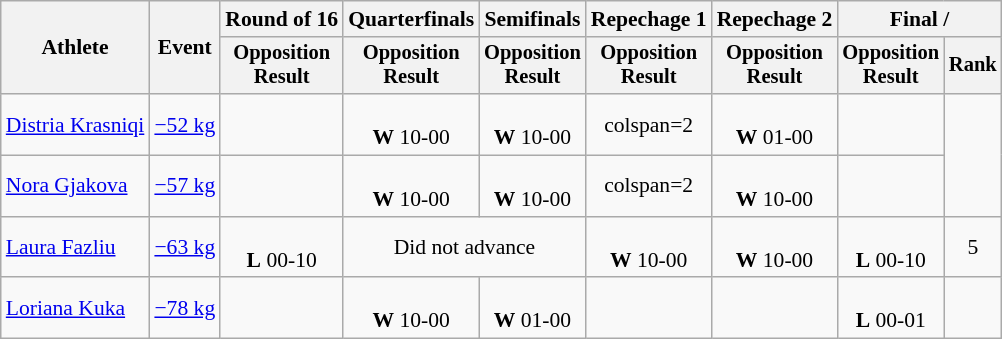<table class="wikitable" style="font-size:90%">
<tr>
<th rowspan="2">Athlete</th>
<th rowspan="2">Event</th>
<th>Round of 16</th>
<th>Quarterfinals</th>
<th>Semifinals</th>
<th>Repechage 1</th>
<th>Repechage 2</th>
<th colspan=2>Final / </th>
</tr>
<tr style="font-size:95%">
<th>Opposition<br>Result</th>
<th>Opposition<br>Result</th>
<th>Opposition<br>Result</th>
<th>Opposition<br>Result</th>
<th>Opposition<br>Result</th>
<th>Opposition<br>Result</th>
<th>Rank</th>
</tr>
<tr align=center>
<td align=left><a href='#'>Distria Krasniqi</a></td>
<td align=left><a href='#'>−52 kg</a></td>
<td></td>
<td><br><strong>W</strong> 10-00</td>
<td><br><strong>W</strong> 10-00</td>
<td>colspan=2 </td>
<td><br><strong>W</strong> 01-00</td>
<td></td>
</tr>
<tr align=center>
<td align=left><a href='#'>Nora Gjakova</a></td>
<td align=left><a href='#'>−57 kg</a></td>
<td></td>
<td><br><strong>W</strong> 10-00</td>
<td><br><strong>W</strong> 10-00</td>
<td>colspan=2 </td>
<td><br><strong>W</strong> 10-00</td>
<td></td>
</tr>
<tr align=center>
<td align=left><a href='#'>Laura Fazliu</a></td>
<td align=left><a href='#'>−63 kg</a></td>
<td><br><strong>L</strong> 00-10</td>
<td colspan=2>Did not advance</td>
<td><br><strong>W</strong> 10-00</td>
<td><br><strong>W</strong> 10-00</td>
<td><br><strong>L</strong> 00-10</td>
<td>5</td>
</tr>
<tr align=center>
<td align=left><a href='#'>Loriana Kuka</a></td>
<td align=left><a href='#'>−78 kg</a></td>
<td></td>
<td><br><strong>W</strong> 10-00</td>
<td><br><strong>W</strong> 01-00</td>
<td></td>
<td></td>
<td><br><strong>L</strong> 00-01</td>
<td></td>
</tr>
</table>
